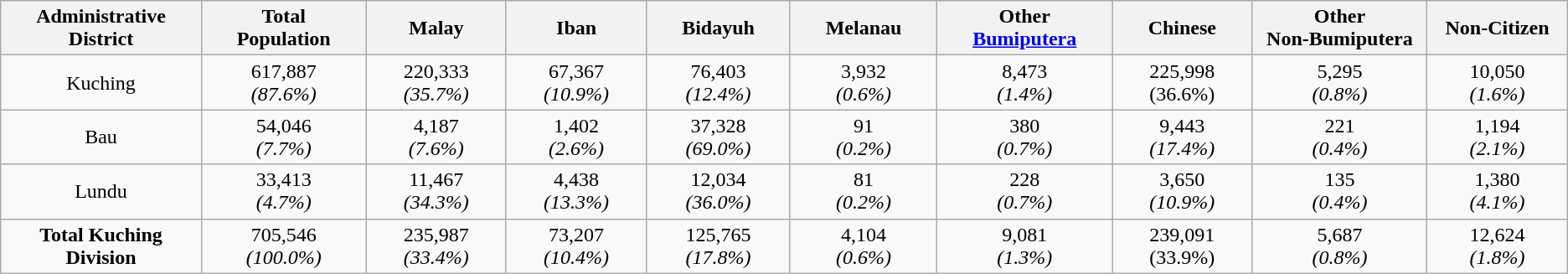<table class="wikitable" style="text-align:center">
<tr>
<th style="width:5%">Administrative District</th>
<th style="width:5%">Total <br>Population</th>
<th style="width:5%">Malay</th>
<th style="width:5%">Iban</th>
<th style="width:5%">Bidayuh</th>
<th style="width:5%">Melanau</th>
<th style="width:5%">Other <br><a href='#'>Bumiputera</a></th>
<th style="width:5%">Chinese</th>
<th style="width:5%">Other <br>Non-Bumiputera</th>
<th style="width:5%">Non-Citizen</th>
</tr>
<tr>
<td>Kuching</td>
<td>617,887<br><em>(87.6%)</em></td>
<td>220,333<br><em>(35.7%)</em></td>
<td>67,367<br><em>(10.9%)</em></td>
<td>76,403<br><em>(12.4%)</em></td>
<td>3,932<br><em>(0.6%)</em></td>
<td>8,473<br><em>(1.4%)</em></td>
<td>225,998<br>(36.6%)</td>
<td>5,295<br><em>(0.8%)</em></td>
<td>10,050<br><em>(1.6%)</em></td>
</tr>
<tr>
<td>Bau</td>
<td>54,046<br><em>(7.7%)</em></td>
<td>4,187<br><em>(7.6%)</em></td>
<td>1,402<br><em>(2.6%)</em></td>
<td>37,328<br><em>(69.0%)</em></td>
<td>91<br><em>(0.2%)</em></td>
<td>380<br><em>(0.7%)</em></td>
<td>9,443<br><em>(17.4%)</em></td>
<td>221<br><em>(0.4%)</em></td>
<td>1,194<br><em>(2.1%)</em></td>
</tr>
<tr>
<td>Lundu</td>
<td>33,413<br><em>(4.7%)</em></td>
<td>11,467<br><em>(34.3%)</em></td>
<td>4,438<br><em>(13.3%)</em></td>
<td>12,034<br><em>(36.0%)</em></td>
<td>81<br><em>(0.2%)</em></td>
<td>228<br><em>(0.7%)</em></td>
<td>3,650<br><em>(10.9%)</em></td>
<td>135<br><em>(0.4%)</em></td>
<td>1,380<br><em>(4.1%)</em></td>
</tr>
<tr>
<td><strong>Total Kuching Division</strong></td>
<td>705,546<br><em>(100.0%)</em></td>
<td>235,987<br><em>(33.4%)</em></td>
<td>73,207<br><em>(10.4%)</em></td>
<td>125,765<br><em>(17.8%)</em></td>
<td>4,104<br><em>(0.6%)</em></td>
<td>9,081<br><em>(1.3%)</em></td>
<td>239,091<br>(33.9%)</td>
<td>5,687<br><em>(0.8%)</em></td>
<td>12,624<br><em>(1.8%)</em></td>
</tr>
</table>
